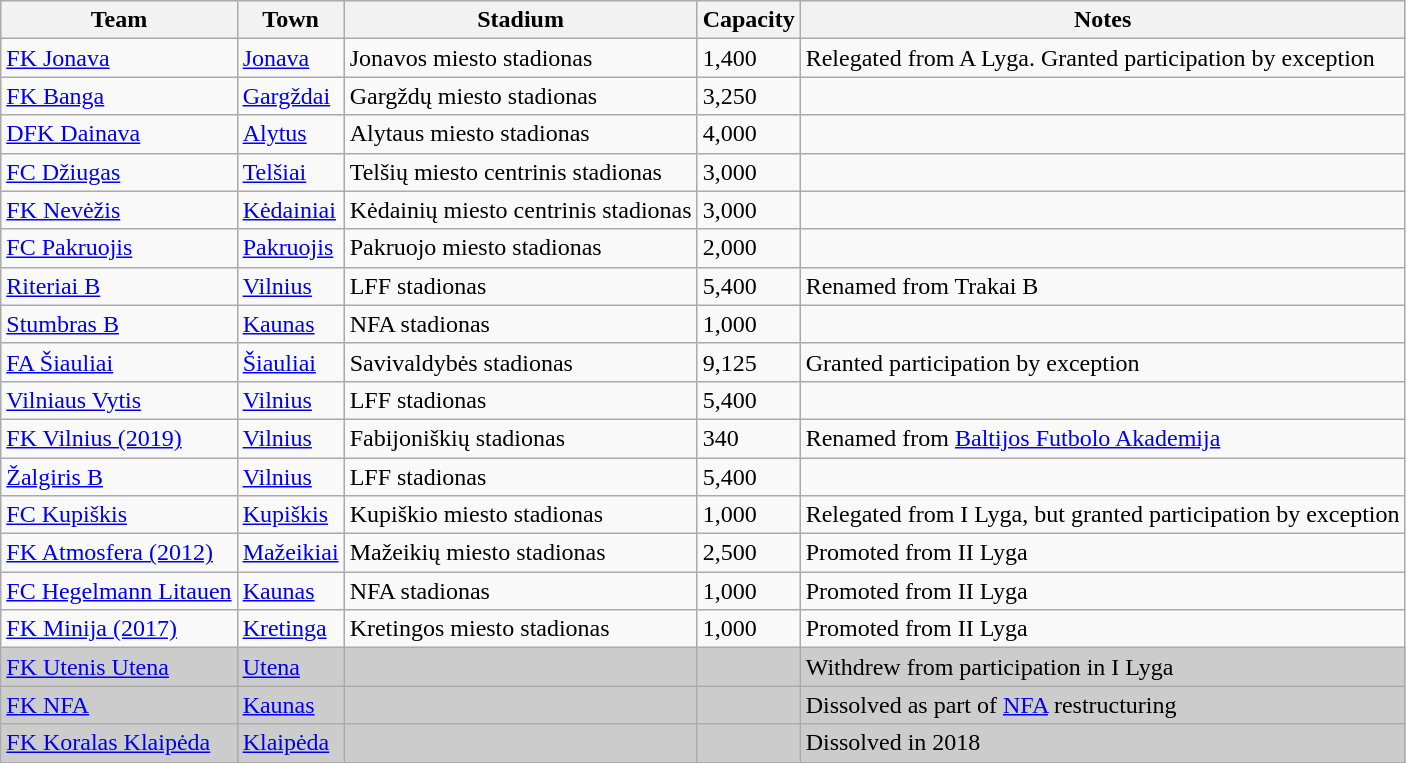<table class="wikitable">
<tr>
<th>Team</th>
<th>Town</th>
<th>Stadium</th>
<th>Capacity</th>
<th>Notes</th>
</tr>
<tr>
<td><a href='#'>FK Jonava</a></td>
<td><a href='#'>Jonava</a></td>
<td>Jonavos miesto stadionas</td>
<td>1,400</td>
<td>Relegated from A Lyga. Granted participation by exception</td>
</tr>
<tr>
<td><a href='#'>FK Banga</a></td>
<td><a href='#'>Gargždai</a></td>
<td>Gargždų miesto stadionas</td>
<td>3,250</td>
<td></td>
</tr>
<tr>
<td><a href='#'>DFK Dainava</a></td>
<td><a href='#'>Alytus</a></td>
<td>Alytaus miesto stadionas</td>
<td>4,000</td>
<td></td>
</tr>
<tr>
<td><a href='#'>FC Džiugas</a></td>
<td><a href='#'>Telšiai</a></td>
<td>Telšių miesto centrinis stadionas</td>
<td>3,000</td>
<td></td>
</tr>
<tr>
<td><a href='#'>FK Nevėžis</a></td>
<td><a href='#'>Kėdainiai</a></td>
<td>Kėdainių miesto centrinis stadionas</td>
<td>3,000</td>
<td></td>
</tr>
<tr>
<td><a href='#'>FC Pakruojis</a></td>
<td><a href='#'>Pakruojis</a></td>
<td>Pakruojo miesto stadionas</td>
<td>2,000</td>
<td></td>
</tr>
<tr>
<td><a href='#'>Riteriai B</a></td>
<td><a href='#'>Vilnius</a></td>
<td>LFF stadionas</td>
<td>5,400</td>
<td>Renamed from Trakai B</td>
</tr>
<tr>
<td><a href='#'>Stumbras B</a></td>
<td><a href='#'>Kaunas</a></td>
<td>NFA stadionas</td>
<td>1,000</td>
<td></td>
</tr>
<tr>
<td><a href='#'>FA Šiauliai</a></td>
<td><a href='#'>Šiauliai</a></td>
<td>Savivaldybės stadionas</td>
<td>9,125</td>
<td>Granted participation by exception</td>
</tr>
<tr>
<td><a href='#'>Vilniaus Vytis</a></td>
<td><a href='#'>Vilnius</a></td>
<td>LFF stadionas</td>
<td>5,400</td>
<td></td>
</tr>
<tr>
<td><a href='#'>FK Vilnius (2019)</a></td>
<td><a href='#'>Vilnius</a></td>
<td>Fabijoniškių stadionas</td>
<td>340</td>
<td>Renamed from <a href='#'>Baltijos Futbolo Akademija</a></td>
</tr>
<tr>
<td><a href='#'>Žalgiris B</a></td>
<td><a href='#'>Vilnius</a></td>
<td>LFF stadionas</td>
<td>5,400</td>
<td></td>
</tr>
<tr>
<td><a href='#'>FC Kupiškis</a></td>
<td><a href='#'>Kupiškis</a></td>
<td>Kupiškio miesto stadionas</td>
<td>1,000</td>
<td>Relegated from I Lyga, but granted participation by exception</td>
</tr>
<tr>
<td><a href='#'>FK Atmosfera (2012)</a></td>
<td><a href='#'>Mažeikiai</a></td>
<td>Mažeikių miesto stadionas</td>
<td>2,500</td>
<td>Promoted from II Lyga</td>
</tr>
<tr>
<td><a href='#'>FC Hegelmann Litauen</a></td>
<td><a href='#'>Kaunas</a></td>
<td>NFA stadionas</td>
<td>1,000</td>
<td>Promoted from II Lyga</td>
</tr>
<tr>
<td><a href='#'>FK Minija (2017)</a></td>
<td><a href='#'>Kretinga</a></td>
<td>Kretingos miesto stadionas</td>
<td>1,000</td>
<td>Promoted from II Lyga</td>
</tr>
<tr bgcolor="#CCCCCC">
<td><a href='#'>FK Utenis Utena</a></td>
<td><a href='#'>Utena</a></td>
<td></td>
<td></td>
<td>Withdrew from participation in I Lyga</td>
</tr>
<tr bgcolor="#CCCCCC">
<td><a href='#'>FK NFA</a></td>
<td><a href='#'>Kaunas</a></td>
<td></td>
<td></td>
<td>Dissolved as part of <a href='#'>NFA</a> restructuring</td>
</tr>
<tr bgcolor="#CCCCCC">
<td><a href='#'>FK Koralas Klaipėda</a></td>
<td><a href='#'>Klaipėda</a></td>
<td></td>
<td></td>
<td>Dissolved in 2018</td>
</tr>
<tr>
</tr>
</table>
